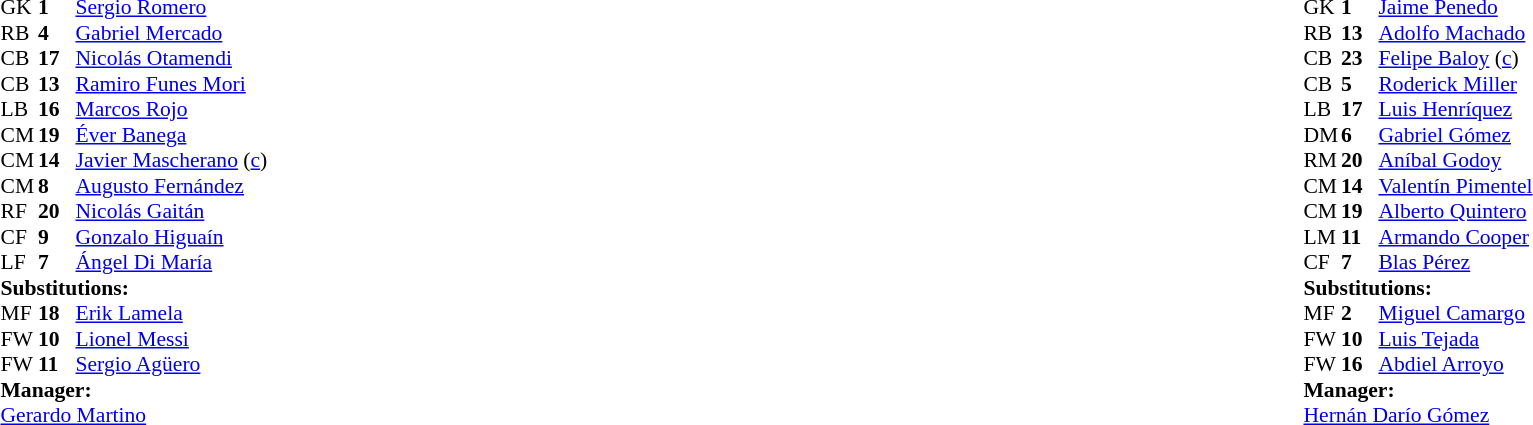<table style="width:100%">
<tr>
<td style="vertical-align:top; width:40%"><br><table style="font-size: 90%" cellspacing="0" cellpadding="0">
<tr>
<th width=25></th>
<th width=25></th>
</tr>
<tr>
<td>GK</td>
<td><strong>1</strong></td>
<td><a href='#'>Sergio Romero</a></td>
</tr>
<tr>
<td>RB</td>
<td><strong>4</strong></td>
<td><a href='#'>Gabriel Mercado</a></td>
</tr>
<tr>
<td>CB</td>
<td><strong>17</strong></td>
<td><a href='#'>Nicolás Otamendi</a></td>
</tr>
<tr>
<td>CB</td>
<td><strong>13</strong></td>
<td><a href='#'>Ramiro Funes Mori</a></td>
</tr>
<tr>
<td>LB</td>
<td><strong>16</strong></td>
<td><a href='#'>Marcos Rojo</a></td>
</tr>
<tr>
<td>CM</td>
<td><strong>19</strong></td>
<td><a href='#'>Éver Banega</a></td>
</tr>
<tr>
<td>CM</td>
<td><strong>14</strong></td>
<td><a href='#'>Javier Mascherano</a> (<a href='#'>c</a>)</td>
<td></td>
</tr>
<tr>
<td>CM</td>
<td><strong>8</strong></td>
<td><a href='#'>Augusto Fernández</a></td>
<td></td>
<td></td>
</tr>
<tr>
<td>RF</td>
<td><strong>20</strong></td>
<td><a href='#'>Nicolás Gaitán</a></td>
<td></td>
</tr>
<tr>
<td>CF</td>
<td><strong>9</strong></td>
<td><a href='#'>Gonzalo Higuaín</a></td>
<td></td>
<td></td>
</tr>
<tr>
<td>LF</td>
<td><strong>7</strong></td>
<td><a href='#'>Ángel Di María</a></td>
<td></td>
<td></td>
</tr>
<tr>
<td colspan=3><strong>Substitutions:</strong></td>
</tr>
<tr>
<td>MF</td>
<td><strong>18</strong></td>
<td><a href='#'>Erik Lamela</a></td>
<td></td>
<td></td>
</tr>
<tr>
<td>FW</td>
<td><strong>10</strong></td>
<td><a href='#'>Lionel Messi</a></td>
<td></td>
<td></td>
</tr>
<tr>
<td>FW</td>
<td><strong>11</strong></td>
<td><a href='#'>Sergio Agüero</a></td>
<td></td>
<td></td>
</tr>
<tr>
<td colspan=3><strong>Manager:</strong></td>
</tr>
<tr>
<td colspan=4><a href='#'>Gerardo Martino</a></td>
</tr>
</table>
</td>
<td valign="top"></td>
<td style="vertical-align:top; width:50%"><br><table cellspacing="0" cellpadding="0" style="font-size:90%; margin:auto">
<tr>
<th width=25></th>
<th width=25></th>
</tr>
<tr>
<td>GK</td>
<td><strong>1</strong></td>
<td><a href='#'>Jaime Penedo</a></td>
</tr>
<tr>
<td>RB</td>
<td><strong>13</strong></td>
<td><a href='#'>Adolfo Machado</a></td>
</tr>
<tr>
<td>CB</td>
<td><strong>23</strong></td>
<td><a href='#'>Felipe Baloy</a> (<a href='#'>c</a>)</td>
<td></td>
</tr>
<tr>
<td>CB</td>
<td><strong>5</strong></td>
<td><a href='#'>Roderick Miller</a></td>
</tr>
<tr>
<td>LB</td>
<td><strong>17</strong></td>
<td><a href='#'>Luis Henríquez</a></td>
<td></td>
</tr>
<tr>
<td>DM</td>
<td><strong>6</strong></td>
<td><a href='#'>Gabriel Gómez</a></td>
</tr>
<tr>
<td>RM</td>
<td><strong>20</strong></td>
<td><a href='#'>Aníbal Godoy</a></td>
<td></td>
</tr>
<tr>
<td>CM</td>
<td><strong>14</strong></td>
<td><a href='#'>Valentín Pimentel</a></td>
<td></td>
<td></td>
</tr>
<tr>
<td>CM</td>
<td><strong>19</strong></td>
<td><a href='#'>Alberto Quintero</a></td>
</tr>
<tr>
<td>LM</td>
<td><strong>11</strong></td>
<td><a href='#'>Armando Cooper</a></td>
<td></td>
<td></td>
</tr>
<tr>
<td>CF</td>
<td><strong>7</strong></td>
<td><a href='#'>Blas Pérez</a></td>
<td></td>
<td></td>
</tr>
<tr>
<td colspan=3><strong>Substitutions:</strong></td>
</tr>
<tr>
<td>MF</td>
<td><strong>2</strong></td>
<td><a href='#'>Miguel Camargo</a></td>
<td></td>
<td></td>
</tr>
<tr>
<td>FW</td>
<td><strong>10</strong></td>
<td><a href='#'>Luis Tejada</a></td>
<td></td>
<td></td>
</tr>
<tr>
<td>FW</td>
<td><strong>16</strong></td>
<td><a href='#'>Abdiel Arroyo</a></td>
<td></td>
<td></td>
</tr>
<tr>
<td colspan=3><strong>Manager:</strong></td>
</tr>
<tr>
<td colspan=3> <a href='#'>Hernán Darío Gómez</a></td>
</tr>
</table>
</td>
</tr>
</table>
